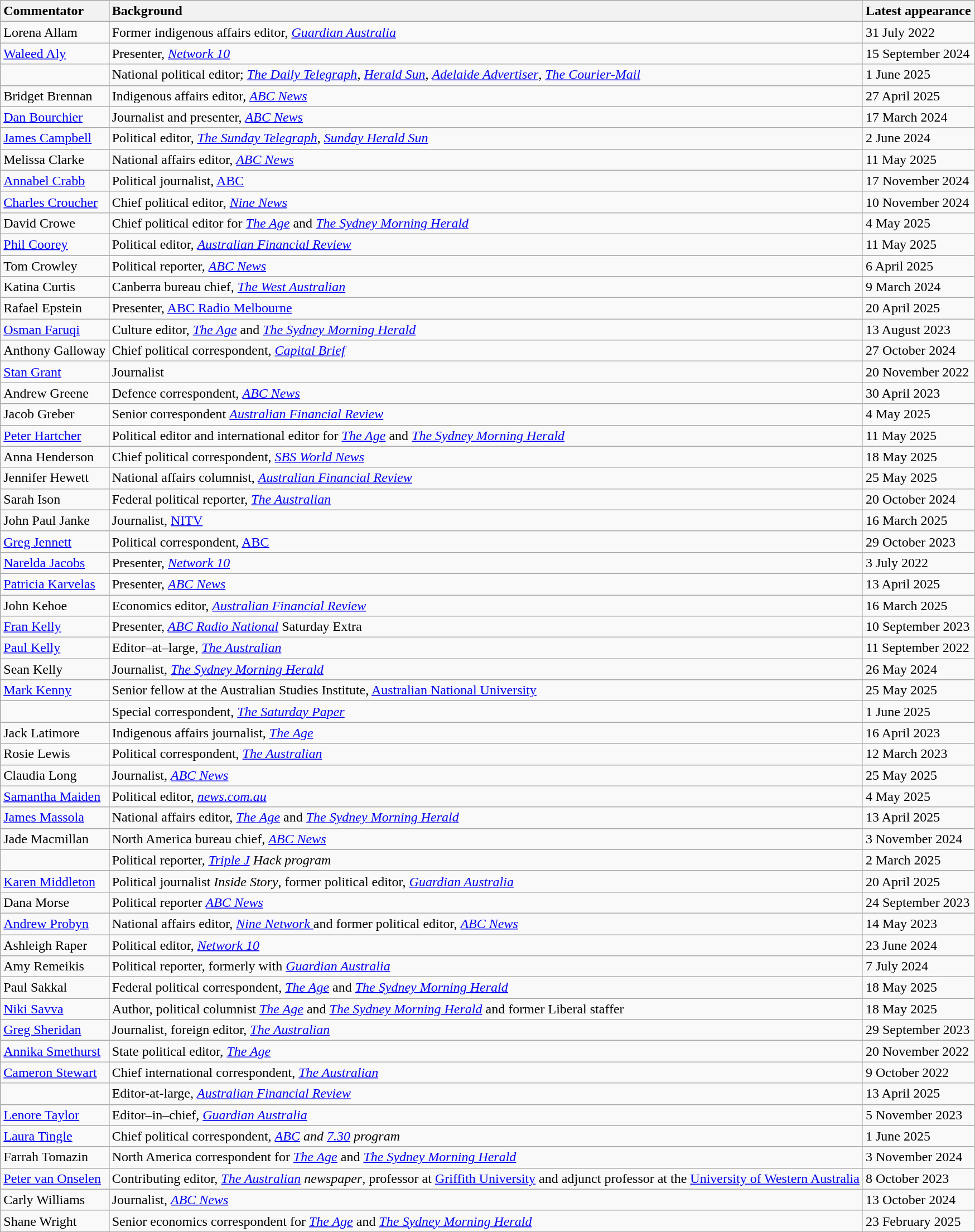<table class="wikitable sortable">
<tr>
<th style="text-align:left;">Commentator</th>
<th style="text-align:left;">Background</th>
<th style="text-align:left;">Latest appearance</th>
</tr>
<tr>
<td>Lorena Allam</td>
<td>Former indigenous affairs editor, <em><a href='#'>Guardian Australia</a></em></td>
<td>31 July 2022</td>
</tr>
<tr>
<td><a href='#'>Waleed Aly</a></td>
<td>Presenter, <em><a href='#'>Network 10</a></em></td>
<td>15 September 2024</td>
</tr>
<tr>
<td></td>
<td>National political editor; <em><a href='#'>The Daily Telegraph</a></em>, <em><a href='#'>Herald Sun</a></em>, <em><a href='#'>Adelaide Advertiser</a></em>, <em><a href='#'>The Courier-Mail</a></em></td>
<td>1 June 2025</td>
</tr>
<tr>
<td>Bridget Brennan</td>
<td>Indigenous affairs editor, <em><a href='#'>ABC News</a> </em></td>
<td>27 April 2025</td>
</tr>
<tr>
<td><a href='#'>Dan Bourchier</a></td>
<td>Journalist and presenter, <em><a href='#'>ABC News</a> </em></td>
<td>17 March 2024</td>
</tr>
<tr>
<td><a href='#'>James Campbell</a></td>
<td>Political editor, <em><a href='#'>The Sunday Telegraph</a></em>, <em><a href='#'>Sunday Herald Sun</a></em></td>
<td>2 June 2024</td>
</tr>
<tr>
<td>Melissa Clarke</td>
<td>National affairs editor, <em><a href='#'>ABC News</a> </em></td>
<td>11 May 2025</td>
</tr>
<tr>
<td><a href='#'>Annabel Crabb</a></td>
<td>Political journalist, <a href='#'>ABC</a></td>
<td>17 November 2024</td>
</tr>
<tr>
<td><a href='#'>Charles Croucher</a></td>
<td>Chief political editor, <em><a href='#'>Nine News</a></em></td>
<td>10 November 2024</td>
</tr>
<tr>
<td>David Crowe</td>
<td>Chief political editor for <em><a href='#'>The Age</a></em> and <em><a href='#'>The Sydney Morning Herald</a></em></td>
<td>4 May 2025</td>
</tr>
<tr>
<td><a href='#'>Phil Coorey</a></td>
<td>Political editor, <em><a href='#'>Australian Financial Review</a></em></td>
<td>11 May 2025</td>
</tr>
<tr>
<td>Tom Crowley</td>
<td>Political reporter, <em><a href='#'>ABC News</a> </em></td>
<td>6 April 2025</td>
</tr>
<tr>
<td>Katina Curtis</td>
<td>Canberra bureau chief, <em><a href='#'>The West Australian</a></em></td>
<td>9 March 2024</td>
</tr>
<tr>
<td>Rafael Epstein</td>
<td>Presenter, <a href='#'>ABC Radio Melbourne</a></td>
<td>20 April 2025</td>
</tr>
<tr>
<td><a href='#'>Osman Faruqi</a></td>
<td>Culture editor, <em><a href='#'>The Age</a></em> and <em><a href='#'>The Sydney Morning Herald</a></em></td>
<td>13 August 2023</td>
</tr>
<tr>
<td>Anthony Galloway</td>
<td>Chief political correspondent, <em><a href='#'>Capital Brief</a></em></td>
<td>27 October 2024</td>
</tr>
<tr>
<td><a href='#'>Stan Grant</a></td>
<td>Journalist</td>
<td>20 November 2022</td>
</tr>
<tr>
<td>Andrew Greene</td>
<td>Defence correspondent, <em><a href='#'>ABC News</a> </em></td>
<td>30 April 2023</td>
</tr>
<tr>
<td>Jacob Greber</td>
<td>Senior correspondent <em><a href='#'>Australian Financial Review</a></em></td>
<td>4 May 2025</td>
</tr>
<tr>
<td><a href='#'>Peter Hartcher</a></td>
<td>Political editor and international editor for <em><a href='#'>The Age</a></em> and <em><a href='#'>The Sydney Morning Herald</a></em></td>
<td>11 May 2025</td>
</tr>
<tr>
<td>Anna Henderson</td>
<td>Chief political correspondent, <em><a href='#'>SBS World News</a></em></td>
<td>18 May 2025</td>
</tr>
<tr>
<td>Jennifer Hewett</td>
<td>National affairs columnist, <em><a href='#'>Australian Financial Review</a></em></td>
<td>25 May 2025</td>
</tr>
<tr>
<td>Sarah Ison</td>
<td>Federal political reporter, <em><a href='#'>The Australian</a></em></td>
<td>20 October 2024</td>
</tr>
<tr>
<td>John Paul Janke</td>
<td>Journalist, <a href='#'>NITV</a></td>
<td>16 March 2025</td>
</tr>
<tr>
<td><a href='#'>Greg Jennett</a></td>
<td>Political correspondent, <a href='#'>ABC</a></td>
<td>29 October 2023</td>
</tr>
<tr>
<td><a href='#'>Narelda Jacobs</a></td>
<td>Presenter, <em><a href='#'>Network 10</a></em></td>
<td>3 July 2022</td>
</tr>
<tr>
<td><a href='#'>Patricia Karvelas</a></td>
<td>Presenter, <em><a href='#'>ABC News</a> </em></td>
<td>13 April 2025</td>
</tr>
<tr>
<td>John Kehoe</td>
<td>Economics editor, <em><a href='#'>Australian Financial Review</a></em></td>
<td>16 March 2025</td>
</tr>
<tr>
<td><a href='#'>Fran Kelly</a></td>
<td>Presenter,<em> <a href='#'>ABC Radio National</a></em> Saturday Extra</td>
<td>10 September 2023</td>
</tr>
<tr>
<td><a href='#'>Paul Kelly</a></td>
<td>Editor–at–large, <em><a href='#'>The Australian</a></em></td>
<td>11 September 2022</td>
</tr>
<tr>
<td>Sean Kelly</td>
<td>Journalist, <em><a href='#'>The Sydney Morning Herald</a></em></td>
<td>26 May 2024</td>
</tr>
<tr>
<td><a href='#'>Mark Kenny</a></td>
<td>Senior fellow at the Australian Studies Institute, <a href='#'>Australian National University</a></td>
<td>25 May 2025</td>
</tr>
<tr>
<td></td>
<td>Special correspondent, <em><a href='#'>The Saturday Paper</a></em></td>
<td>1 June 2025</td>
</tr>
<tr>
<td>Jack Latimore</td>
<td>Indigenous affairs journalist, <em><a href='#'>The Age</a></em></td>
<td>16 April 2023</td>
</tr>
<tr>
<td>Rosie Lewis</td>
<td>Political correspondent, <em><a href='#'>The Australian</a> </em></td>
<td>12 March 2023</td>
</tr>
<tr>
<td>Claudia Long</td>
<td>Journalist, <em><a href='#'>ABC News</a> </em></td>
<td>25 May 2025</td>
</tr>
<tr>
<td><a href='#'>Samantha Maiden</a></td>
<td>Political editor, <em><a href='#'>news.com.au</a></em></td>
<td>4 May 2025</td>
</tr>
<tr>
<td><a href='#'>James Massola</a></td>
<td>National affairs editor, <em><a href='#'>The Age</a></em> and <em><a href='#'>The Sydney Morning Herald</a></em></td>
<td>13 April 2025</td>
</tr>
<tr>
<td>Jade Macmillan</td>
<td>North America bureau chief, <em><a href='#'>ABC News</a> </em></td>
<td>3 November 2024</td>
</tr>
<tr>
<td></td>
<td>Political reporter, <em><a href='#'>Triple J</a> Hack program</em></td>
<td>2 March 2025</td>
</tr>
<tr>
<td><a href='#'>Karen Middleton</a></td>
<td>Political journalist <em>Inside Story</em>, former political editor, <em><a href='#'>Guardian Australia</a></em></td>
<td>20 April 2025</td>
</tr>
<tr>
<td>Dana Morse</td>
<td>Political reporter <em><a href='#'>ABC News</a></em></td>
<td>24 September 2023</td>
</tr>
<tr>
<td><a href='#'>Andrew Probyn</a></td>
<td>National affairs editor, <em><a href='#'>Nine Network </a></em> and former political editor, <em><a href='#'>ABC News</a></em></td>
<td>14 May 2023</td>
</tr>
<tr>
<td>Ashleigh Raper</td>
<td>Political editor, <em><a href='#'>Network 10</a></em></td>
<td>23 June 2024</td>
</tr>
<tr>
<td>Amy Remeikis</td>
<td>Political reporter, formerly with <em><a href='#'>Guardian Australia</a></em></td>
<td>7 July 2024</td>
</tr>
<tr>
<td>Paul Sakkal</td>
<td>Federal political correspondent, <em><a href='#'>The Age</a></em> and <em><a href='#'>The Sydney Morning Herald</a></em></td>
<td>18 May 2025</td>
</tr>
<tr>
<td><a href='#'>Niki Savva</a></td>
<td>Author, political columnist <em><a href='#'>The Age</a></em> and <em><a href='#'>The Sydney Morning Herald</a></em> and former Liberal staffer</td>
<td>18 May 2025</td>
</tr>
<tr>
<td><a href='#'>Greg Sheridan</a></td>
<td>Journalist, foreign editor, <em><a href='#'>The Australian</a></em></td>
<td>29 September 2023</td>
</tr>
<tr>
<td><a href='#'>Annika Smethurst</a></td>
<td>State political editor, <em><a href='#'>The Age</a></em></td>
<td>20 November 2022</td>
</tr>
<tr>
<td><a href='#'>Cameron Stewart</a></td>
<td>Chief international correspondent, <em><a href='#'>The Australian</a></em></td>
<td>9 October 2022</td>
</tr>
<tr>
<td></td>
<td>Editor-at-large, <em><a href='#'>Australian Financial Review</a></em></td>
<td>13 April 2025</td>
</tr>
<tr>
<td><a href='#'>Lenore Taylor</a></td>
<td>Editor–in–chief, <em><a href='#'>Guardian Australia</a></em></td>
<td>5 November 2023</td>
</tr>
<tr>
<td><a href='#'>Laura Tingle</a></td>
<td>Chief political correspondent, <em><a href='#'>ABC</a> and <a href='#'>7.30</a> program</em></td>
<td>1 June 2025</td>
</tr>
<tr>
<td>Farrah Tomazin</td>
<td>North America correspondent for <em><a href='#'>The Age</a></em> and <em><a href='#'>The Sydney Morning Herald</a></em></td>
<td>3 November 2024</td>
</tr>
<tr>
<td><a href='#'>Peter van Onselen</a></td>
<td>Contributing editor, <em><a href='#'>The Australian</a> newspaper</em>, professor at <a href='#'>Griffith University</a> and adjunct professor at the <a href='#'>University of Western Australia</a></td>
<td>8 October 2023</td>
</tr>
<tr>
<td>Carly Williams</td>
<td>Journalist, <em><a href='#'>ABC News</a> </em></td>
<td>13 October 2024</td>
</tr>
<tr>
<td>Shane Wright</td>
<td>Senior economics correspondent for <em><a href='#'>The Age</a></em> and <em><a href='#'>The Sydney Morning Herald</a></em></td>
<td>23 February 2025</td>
</tr>
</table>
